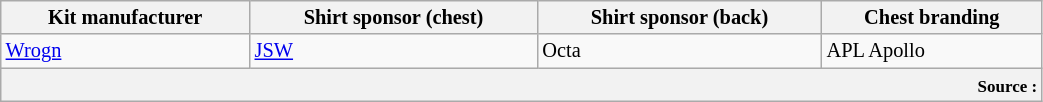<table class="wikitable"  style="font-size:85%; width:55%;">
<tr>
<th>Kit manufacturer</th>
<th>Shirt sponsor (chest)</th>
<th>Shirt sponsor (back)</th>
<th>Chest branding</th>
</tr>
<tr>
<td><a href='#'>Wrogn</a></td>
<td><a href='#'>JSW</a></td>
<td>Octa</td>
<td>APL Apollo</td>
</tr>
<tr>
<th colspan="4" style="text-align:right;"><small> Source :</small></th>
</tr>
</table>
